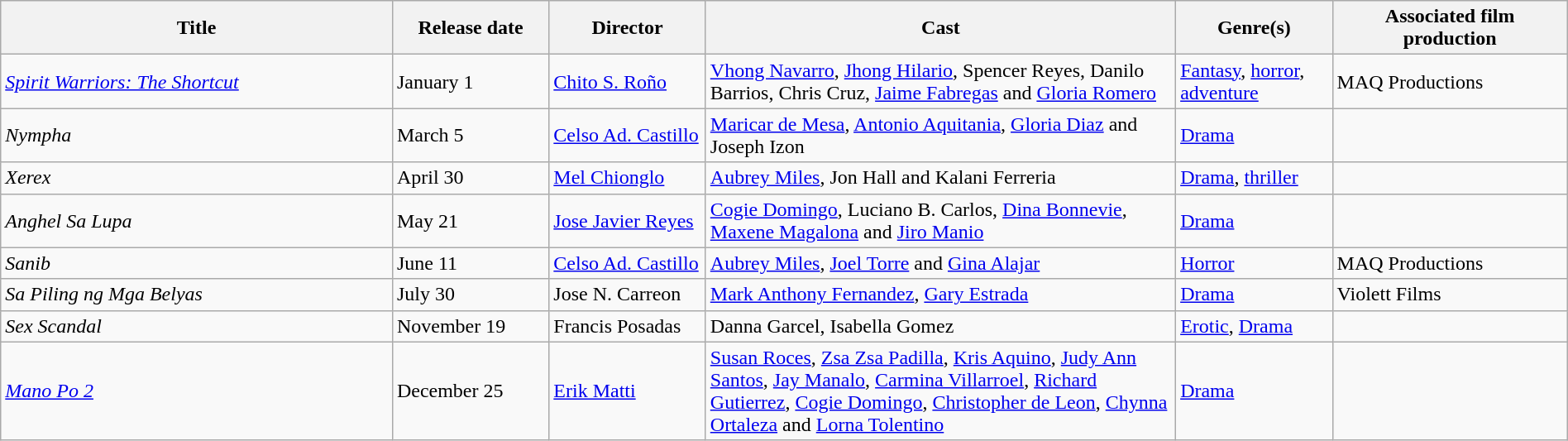<table class="wikitable" style="width:100%;">
<tr>
<th style="width:25%;">Title</th>
<th style="width:10%;">Release date</th>
<th style="width:10%;">Director</th>
<th style="width:30%;">Cast</th>
<th style="width:10%;">Genre(s)</th>
<th style="width:15%;">Associated film production</th>
</tr>
<tr>
<td><em><a href='#'>Spirit Warriors: The Shortcut</a></em></td>
<td>January 1</td>
<td><a href='#'>Chito S. Roño</a></td>
<td><a href='#'>Vhong Navarro</a>, <a href='#'>Jhong Hilario</a>, Spencer Reyes, Danilo Barrios, Chris Cruz, <a href='#'>Jaime Fabregas</a> and <a href='#'>Gloria Romero</a></td>
<td><a href='#'>Fantasy</a>, <a href='#'>horror</a>, <a href='#'>adventure</a></td>
<td>MAQ Productions</td>
</tr>
<tr>
<td><em>Nympha</em></td>
<td>March 5</td>
<td><a href='#'>Celso Ad. Castillo</a></td>
<td><a href='#'>Maricar de Mesa</a>, <a href='#'>Antonio Aquitania</a>, <a href='#'>Gloria Diaz</a> and Joseph Izon</td>
<td><a href='#'>Drama</a></td>
<td></td>
</tr>
<tr>
<td><em>Xerex</em></td>
<td>April 30</td>
<td><a href='#'>Mel Chionglo</a></td>
<td><a href='#'>Aubrey Miles</a>, Jon Hall and Kalani Ferreria</td>
<td><a href='#'>Drama</a>, <a href='#'>thriller</a></td>
<td></td>
</tr>
<tr>
<td><em>Anghel Sa Lupa</em></td>
<td>May 21</td>
<td><a href='#'>Jose Javier Reyes</a></td>
<td><a href='#'>Cogie Domingo</a>, Luciano B. Carlos, <a href='#'>Dina Bonnevie</a>, <a href='#'>Maxene Magalona</a> and <a href='#'>Jiro Manio</a></td>
<td><a href='#'>Drama</a></td>
<td></td>
</tr>
<tr>
<td><em>Sanib</em></td>
<td>June 11</td>
<td><a href='#'>Celso Ad. Castillo</a></td>
<td><a href='#'>Aubrey Miles</a>, <a href='#'>Joel Torre</a> and <a href='#'>Gina Alajar</a></td>
<td><a href='#'>Horror</a></td>
<td>MAQ Productions</td>
</tr>
<tr>
<td><em>Sa Piling ng Mga Belyas</em></td>
<td>July 30</td>
<td>Jose N. Carreon</td>
<td><a href='#'>Mark Anthony Fernandez</a>, <a href='#'>Gary Estrada</a></td>
<td><a href='#'>Drama</a></td>
<td>Violett Films</td>
</tr>
<tr>
<td><em>Sex Scandal</em></td>
<td>November 19</td>
<td>Francis Posadas</td>
<td>Danna Garcel, Isabella Gomez</td>
<td><a href='#'>Erotic</a>, <a href='#'>Drama</a></td>
<td></td>
</tr>
<tr>
<td><em><a href='#'>Mano Po 2</a></em></td>
<td>December 25</td>
<td><a href='#'>Erik Matti</a></td>
<td><a href='#'>Susan Roces</a>, <a href='#'>Zsa Zsa Padilla</a>, <a href='#'>Kris Aquino</a>, <a href='#'>Judy Ann Santos</a>, <a href='#'>Jay Manalo</a>, <a href='#'>Carmina Villarroel</a>, <a href='#'>Richard Gutierrez</a>, <a href='#'>Cogie Domingo</a>, <a href='#'>Christopher de Leon</a>, <a href='#'>Chynna Ortaleza</a> and <a href='#'>Lorna Tolentino</a></td>
<td><a href='#'>Drama</a></td>
<td></td>
</tr>
</table>
